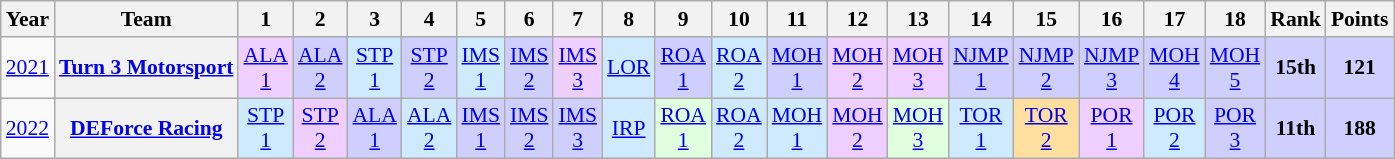<table class="wikitable" style="text-align:center; font-size:90%">
<tr>
<th>Year</th>
<th>Team</th>
<th>1</th>
<th>2</th>
<th>3</th>
<th>4</th>
<th>5</th>
<th>6</th>
<th>7</th>
<th>8</th>
<th>9</th>
<th>10</th>
<th>11</th>
<th>12</th>
<th>13</th>
<th>14</th>
<th>15</th>
<th>16</th>
<th>17</th>
<th>18</th>
<th>Rank</th>
<th>Points</th>
</tr>
<tr>
<td><a href='#'>2021</a></td>
<th><a href='#'>Turn 3 Motorsport</a></th>
<td style="background:#EFCFFF;"><a href='#'>ALA<br>1</a><br></td>
<td style="background:#CFCFFF;"><a href='#'>ALA<br>2</a><br></td>
<td style="background:#CFEAFF;"><a href='#'>STP<br>1</a><br></td>
<td style="background:#CFCFFF;"><a href='#'>STP<br>2</a><br></td>
<td style="background:#CFEAFF;"><a href='#'>IMS<br>1</a><br></td>
<td style="background:#CFCFFF;"><a href='#'>IMS<br>2</a><br></td>
<td style="background:#EFCFFF;"><a href='#'>IMS<br>3</a><br></td>
<td style="background:#CFEAFF;"><a href='#'>LOR</a><br></td>
<td style="background:#CFCFFF;"><a href='#'>ROA<br>1</a><br></td>
<td style="background:#CFEAFF;"><a href='#'>ROA<br>2</a><br></td>
<td style="background:#CFCFFF;"><a href='#'>MOH<br>1</a><br></td>
<td style="background:#EFCFFF;"><a href='#'>MOH<br>2</a><br></td>
<td style="background:#EFCFFF;"><a href='#'>MOH<br>3</a><br></td>
<td style="background:#CFCFFF;"><a href='#'>NJMP<br>1</a><br></td>
<td style="background:#CFCFFF;"><a href='#'>NJMP<br>2</a><br></td>
<td style="background:#CFCFFF;"><a href='#'>NJMP<br>3</a><br></td>
<td style="background:#CFCFFF;"><a href='#'>MOH<br>4</a><br></td>
<td style="background:#CFCFFF;"><a href='#'>MOH<br>5</a><br></td>
<th style="background:#CFCFFF;">15th</th>
<th style="background:#CFCFFF;">121</th>
</tr>
<tr>
<td><a href='#'>2022</a></td>
<th><a href='#'>DEForce Racing</a></th>
<td style="background:#CFEAFF;"><a href='#'>STP<br>1</a><br></td>
<td style="background:#EFCFFF;"><a href='#'>STP<br>2</a><br></td>
<td style="background:#CFCFFF;"><a href='#'>ALA<br>1</a><br></td>
<td style="background:#CFEAFF;"><a href='#'>ALA<br>2</a><br></td>
<td style="background:#CFCFFF;"><a href='#'>IMS<br>1</a><br></td>
<td style="background:#CFCFFF;"><a href='#'>IMS<br>2</a><br></td>
<td style="background:#CFCFFF;"><a href='#'>IMS<br>3</a><br></td>
<td style="background:#CFEAFF;"><a href='#'>IRP</a><br></td>
<td style="background:#DFFFDF;"><a href='#'>ROA<br>1</a><br></td>
<td style="background:#CFEAFF;"><a href='#'>ROA<br>2</a><br></td>
<td style="background:#CFEAFF;"><a href='#'>MOH<br>1</a><br></td>
<td style="background:#EFCFFF;"><a href='#'>MOH<br>2</a><br></td>
<td style="background:#DFFFDF;"><a href='#'>MOH<br>3</a><br></td>
<td style="background:#CFEAFF;"><a href='#'>TOR<br>1</a><br></td>
<td style="background:#FFDF9F;"><a href='#'>TOR<br>2</a><br></td>
<td style="background:#EFCFFF;"><a href='#'>POR<br>1</a><br></td>
<td style="background:#CFEAFF;"><a href='#'>POR<br>2</a><br></td>
<td style="background:#CFCFFF;"><a href='#'>POR<br>3</a><br></td>
<th style="background:#CFCFFF;">11th</th>
<th style="background:#CFCFFF;">188</th>
</tr>
</table>
